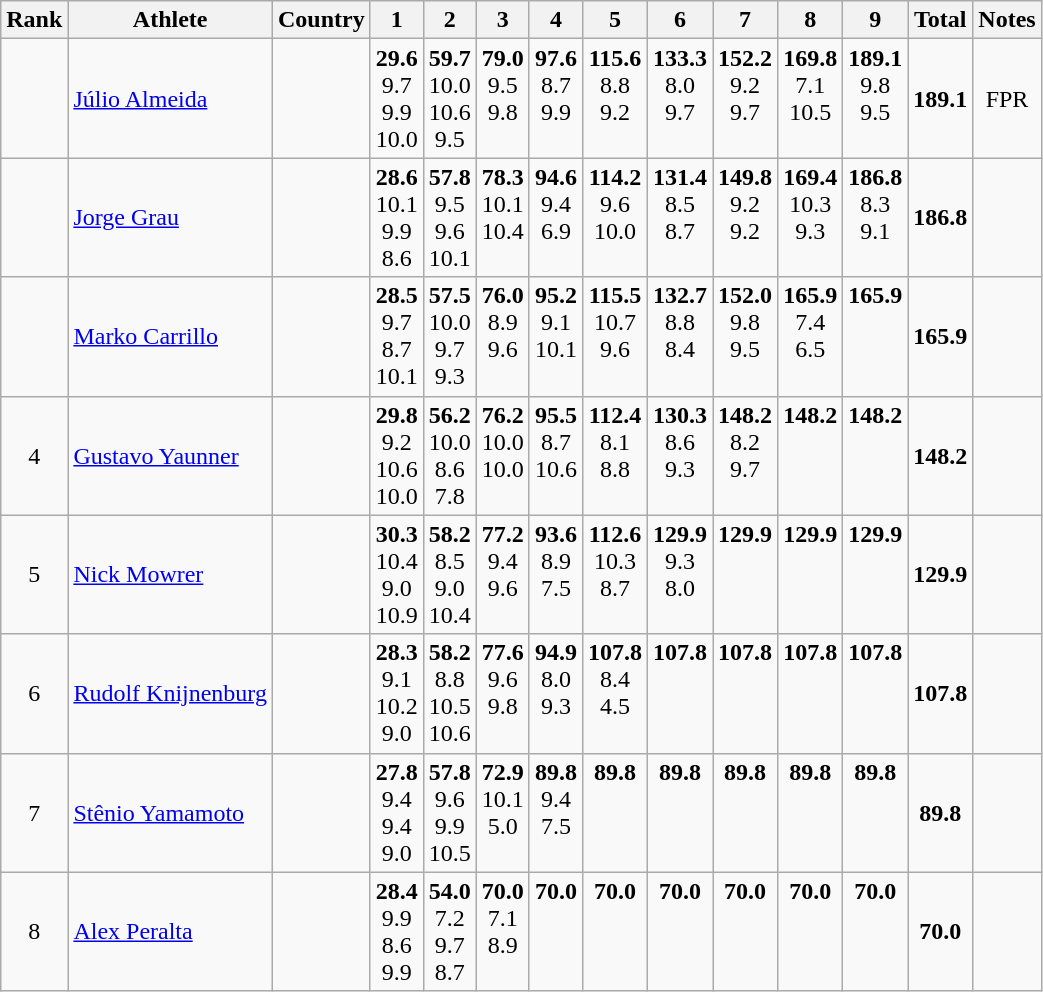<table class="wikitable sortable" style="text-align:center">
<tr>
<th>Rank</th>
<th>Athlete</th>
<th>Country</th>
<th style="width: 28px">1</th>
<th style="width: 28px">2</th>
<th style="width: 28px">3</th>
<th style="width: 28px">4</th>
<th style="width: 28px">5</th>
<th style="width: 28px">6</th>
<th style="width: 28px">7</th>
<th style="width: 28px">8</th>
<th style="width: 28px">9</th>
<th>Total</th>
<th>Notes</th>
</tr>
<tr>
<td></td>
<td align=left><a href='#'>Júlio Almeida</a></td>
<td align=left></td>
<td><strong>29.6</strong><br>9.7<br>9.9<br>10.0</td>
<td><strong>59.7</strong><br> 10.0 <br>10.6 <br>9.5</td>
<td><strong>79.0</strong><br>9.5 <br>9.8<br><br></td>
<td><strong>97.6</strong><br>8.7<br>9.9<br><br></td>
<td><strong>115.6</strong><br>8.8<br>9.2<br><br></td>
<td><strong>133.3</strong><br>8.0 <br>9.7<br><br></td>
<td><strong>152.2</strong><br>9.2<br>9.7 <br><br></td>
<td><strong>169.8</strong><br>7.1<br>10.5 <br><br></td>
<td><strong>189.1</strong><br>9.8<br>9.5 <br><br></td>
<td><strong>189.1</strong></td>
<td>FPR</td>
</tr>
<tr>
<td></td>
<td align=left><a href='#'>Jorge Grau</a></td>
<td align=left></td>
<td><strong>28.6</strong> <br> 10.1<br>9.9 <br>8.6</td>
<td><strong>57.8</strong><br> 9.5 <br>9.6 <br>10.1</td>
<td><strong>78.3</strong><br>10.1<br>10.4<br><br></td>
<td><strong>94.6 </strong><br>9.4 <br>6.9 <br><br></td>
<td><strong>114.2</strong><br>9.6<br>10.0<br><br></td>
<td><strong>131.4</strong><br>8.5<br>8.7<br><br></td>
<td><strong>149.8</strong><br>9.2<br>9.2<br><br></td>
<td><strong>169.4</strong><br>10.3<br>9.3<br><br></td>
<td><strong>186.8</strong><br>8.3 <br>9.1 <br><br></td>
<td><strong>186.8 </strong></td>
<td></td>
</tr>
<tr>
<td></td>
<td align=left><a href='#'>Marko Carrillo</a></td>
<td align=left></td>
<td><strong>28.5</strong> <br> 9.7<br>8.7 <br>10.1</td>
<td><strong>57.5</strong><br> 10.0 <br>9.7 <br>9.3</td>
<td><strong>76.0</strong><br>8.9<br>9.6<br><br></td>
<td><strong>95.2 </strong><br>9.1<br>10.1<br><br></td>
<td><strong>115.5</strong><br>10.7 <br>9.6<br><br></td>
<td><strong>132.7</strong><br>8.8<br>8.4 <br><br></td>
<td><strong>152.0</strong><br>9.8<br>9.5 <br><br></td>
<td><strong>165.9 </strong><br>7.4 <br>6.5<br><br></td>
<td><strong>165.9</strong><br>  <br>  <br><br></td>
<td><strong>165.9 </strong></td>
<td></td>
</tr>
<tr>
<td>4</td>
<td align=left><a href='#'>Gustavo Yaunner</a></td>
<td align=left></td>
<td><strong> 29.8 </strong> <br> 9.2<br>10.6<br>10.0</td>
<td><strong>56.2</strong><br> 10.0 <br>8.6 <br>7.8</td>
<td><strong>76.2</strong><br>10.0<br> 10.0<br><br></td>
<td><strong>95.5 </strong><br>8.7<br>10.6<br><br></td>
<td><strong>112.4</strong><br>8.1 <br>8.8<br><br></td>
<td><strong>130.3 </strong><br>8.6<br>9.3 <br><br></td>
<td><strong>148.2 </strong><br>8.2 <br>9.7 <br><br></td>
<td><strong>148.2</strong><br> <br><br><br></td>
<td><strong>148.2 </strong><br>  <br>  <br><br></td>
<td><strong> 148.2  </strong></td>
<td></td>
</tr>
<tr>
<td>5</td>
<td align=left><a href='#'>Nick Mowrer</a></td>
<td align=left></td>
<td><strong> 30.3 </strong> <br> 10.4<br>9.0<br>10.9</td>
<td><strong>58.2</strong><br> 8.5<br>9.0 <br>10.4</td>
<td><strong>77.2</strong><br>9.4<br> 9.6<br><br></td>
<td><strong>93.6 </strong><br>8.9<br>7.5<br><br></td>
<td><strong>112.6</strong><br>10.3 <br>8.7<br><br></td>
<td><strong>129.9 </strong><br>9.3<br>8.0 <br><br></td>
<td><strong>129.9 </strong><br>  <br>  <br><br></td>
<td><strong>129.9 </strong><br> <br><br><br></td>
<td><strong>129.9 </strong><br>  <br>  <br><br></td>
<td><strong> 129.9   </strong></td>
<td></td>
</tr>
<tr>
<td>6</td>
<td align=left><a href='#'>Rudolf Knijnenburg</a></td>
<td align=left></td>
<td><strong> 28.3 </strong> <br> 9.1<br>10.2<br>9.0</td>
<td><strong>58.2</strong><br> 8.8<br>10.5 <br>10.6</td>
<td><strong>77.6</strong><br>9.6<br> 9.8<br><br></td>
<td><strong>94.9 </strong><br>8.0<br>9.3<br><br></td>
<td><strong>107.8</strong><br>8.4 <br>4.5<br><br></td>
<td><strong>107.8 </strong><br> <br> <br><br></td>
<td><strong>107.8 </strong><br>  <br>  <br><br></td>
<td><strong>107.8 </strong><br> <br><br><br></td>
<td><strong>107.8 </strong><br>  <br>  <br><br></td>
<td><strong> 107.8   </strong></td>
<td></td>
</tr>
<tr>
<td>7</td>
<td align=left><a href='#'>Stênio Yamamoto</a></td>
<td align=left></td>
<td><strong> 27.8 </strong> <br> 9.4<br>9.4<br>9.0</td>
<td><strong>57.8</strong><br> 9.6<br>9.9 <br>10.5</td>
<td><strong>72.9</strong><br>10.1<br> 5.0<br><br></td>
<td><strong>89.8 </strong><br>9.4<br>7.5<br><br></td>
<td><strong>89.8</strong><br>  <br> <br><br></td>
<td><strong>89.8</strong><br> <br> <br><br></td>
<td><strong>89.8 </strong><br>  <br>  <br><br></td>
<td><strong>89.8 </strong><br> <br><br><br></td>
<td><strong>89.8 </strong><br>  <br>  <br><br></td>
<td><strong> 89.8   </strong></td>
<td></td>
</tr>
<tr>
<td>8</td>
<td align=left><a href='#'>Alex Peralta</a></td>
<td align=left></td>
<td><strong> 28.4 </strong> <br> 9.9<br>8.6<br>9.9</td>
<td><strong>54.0</strong><br> 7.2<br>9.7<br>8.7</td>
<td><strong>70.0</strong><br>7.1<br>8.9<br><br></td>
<td><strong>70.0 </strong><br> <br> <br><br></td>
<td><strong>70.0</strong><br>  <br> <br><br></td>
<td><strong>70.0</strong><br> <br> <br><br></td>
<td><strong>70.0</strong><br>  <br>  <br><br></td>
<td><strong>70.0 </strong><br> <br><br><br></td>
<td><strong>70.0 </strong><br>  <br>  <br><br></td>
<td><strong> 70.0   </strong></td>
<td></td>
</tr>
</table>
